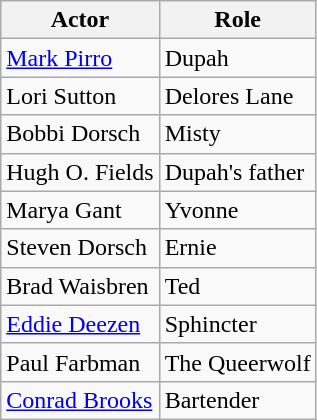<table class="wikitable">
<tr>
<th>Actor</th>
<th>Role</th>
</tr>
<tr>
<td><a href='#'>Mark Pirro</a></td>
<td>Dupah</td>
</tr>
<tr>
<td>Lori Sutton</td>
<td>Delores Lane</td>
</tr>
<tr>
<td>Bobbi Dorsch</td>
<td>Misty</td>
</tr>
<tr>
<td>Hugh O. Fields</td>
<td>Dupah's father</td>
</tr>
<tr>
<td>Marya Gant</td>
<td>Yvonne</td>
</tr>
<tr>
<td>Steven Dorsch</td>
<td>Ernie</td>
</tr>
<tr>
<td>Brad Waisbren</td>
<td>Ted</td>
</tr>
<tr>
<td><a href='#'>Eddie Deezen</a></td>
<td>Sphincter</td>
</tr>
<tr>
<td>Paul Farbman</td>
<td>The Queerwolf</td>
</tr>
<tr>
<td><a href='#'>Conrad Brooks</a></td>
<td>Bartender</td>
</tr>
</table>
